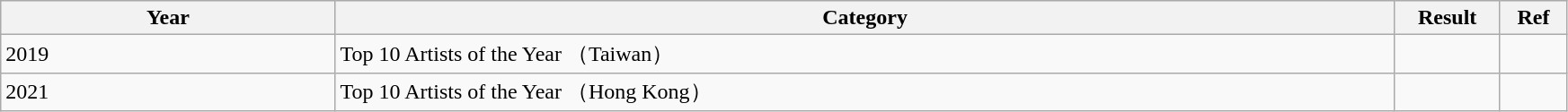<table class="wikitable"  width="92%">
<tr>
<th width="12%">Year</th>
<th width="38%">Category</th>
<th width="3%">Result</th>
<th width="2%">Ref</th>
</tr>
<tr>
<td>2019</td>
<td>Top 10 Artists of the Year （Taiwan）</td>
<td></td>
<td></td>
</tr>
<tr>
<td>2021</td>
<td>Top 10 Artists of the Year （Hong Kong）</td>
<td></td>
<td></td>
</tr>
</table>
